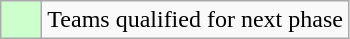<table class="wikitable">
<tr>
<td bgcolor=#cfc style="width: 20px;"></td>
<td>Teams qualified for next phase</td>
</tr>
</table>
